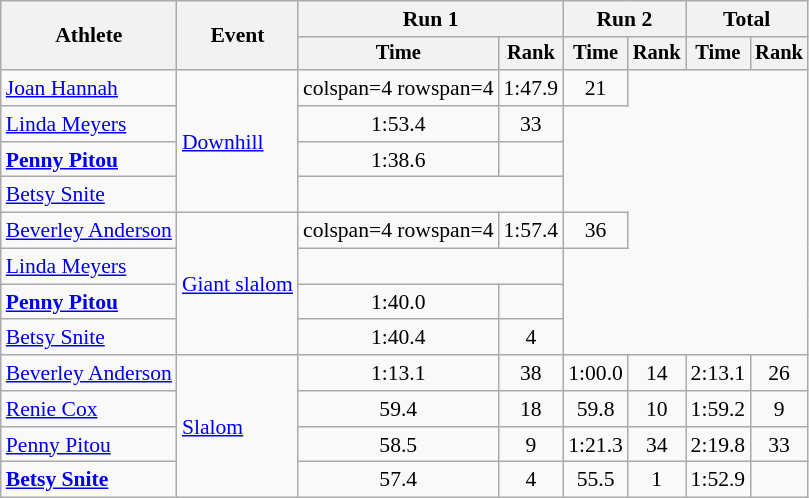<table class=wikitable style=font-size:90%;text-align:center>
<tr>
<th rowspan=2>Athlete</th>
<th rowspan=2>Event</th>
<th colspan=2>Run 1</th>
<th colspan=2>Run 2</th>
<th colspan=2>Total</th>
</tr>
<tr style=font-size:95%>
<th>Time</th>
<th>Rank</th>
<th>Time</th>
<th>Rank</th>
<th>Time</th>
<th>Rank</th>
</tr>
<tr>
<td align=left><a href='#'>Joan Hannah</a></td>
<td align=left rowspan=4><a href='#'>Downhill</a></td>
<td>colspan=4 rowspan=4 </td>
<td>1:47.9</td>
<td>21</td>
</tr>
<tr>
<td align=left><a href='#'>Linda Meyers</a></td>
<td>1:53.4</td>
<td>33</td>
</tr>
<tr>
<td align=left><strong><a href='#'>Penny Pitou</a></strong></td>
<td>1:38.6</td>
<td></td>
</tr>
<tr>
<td align=left><a href='#'>Betsy Snite</a></td>
<td colspan=2></td>
</tr>
<tr>
<td align=left><a href='#'>Beverley Anderson</a></td>
<td align=left rowspan=4><a href='#'>Giant slalom</a></td>
<td>colspan=4 rowspan=4 </td>
<td>1:57.4</td>
<td>36</td>
</tr>
<tr>
<td align=left><a href='#'>Linda Meyers</a></td>
<td colspan=2></td>
</tr>
<tr>
<td align=left><strong><a href='#'>Penny Pitou</a></strong></td>
<td>1:40.0</td>
<td></td>
</tr>
<tr>
<td align=left><a href='#'>Betsy Snite</a></td>
<td>1:40.4</td>
<td>4</td>
</tr>
<tr>
<td align=left><a href='#'>Beverley Anderson</a></td>
<td align=left rowspan=4><a href='#'>Slalom</a></td>
<td>1:13.1</td>
<td>38</td>
<td>1:00.0</td>
<td>14</td>
<td>2:13.1</td>
<td>26</td>
</tr>
<tr>
<td align=left><a href='#'>Renie Cox</a></td>
<td>59.4</td>
<td>18</td>
<td>59.8</td>
<td>10</td>
<td>1:59.2</td>
<td>9</td>
</tr>
<tr>
<td align=left><a href='#'>Penny Pitou</a></td>
<td>58.5</td>
<td>9</td>
<td>1:21.3</td>
<td>34</td>
<td>2:19.8</td>
<td>33</td>
</tr>
<tr>
<td align=left><strong><a href='#'>Betsy Snite</a></strong></td>
<td>57.4</td>
<td>4</td>
<td>55.5</td>
<td>1</td>
<td>1:52.9</td>
<td></td>
</tr>
</table>
